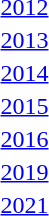<table>
<tr>
<td><a href='#'>2012</a></td>
<td></td>
<td></td>
<td></td>
</tr>
<tr>
<td><a href='#'>2013</a></td>
<td></td>
<td></td>
<td></td>
</tr>
<tr>
<td><a href='#'>2014</a></td>
<td></td>
<td></td>
<td></td>
</tr>
<tr>
<td><a href='#'>2015</a></td>
<td></td>
<td></td>
<td></td>
</tr>
<tr>
<td><a href='#'>2016</a></td>
<td></td>
<td></td>
<td></td>
</tr>
<tr>
<td><a href='#'>2019</a></td>
<td></td>
<td></td>
<td></td>
</tr>
<tr>
<td><a href='#'>2021</a></td>
<td></td>
<td></td>
<td></td>
</tr>
</table>
